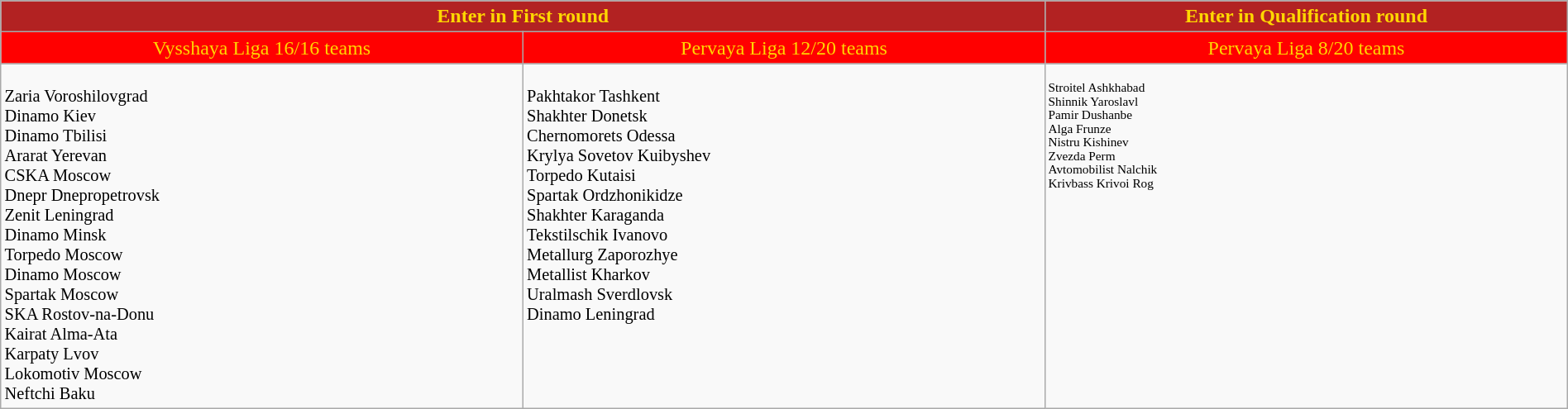<table class="wikitable" style="width:100%;">
<tr style="background:Firebrick; text-align:center;">
<td style="width:67%; color:Gold" colspan="2"><strong>Enter in First round</strong></td>
<td style="width:33%; color:Gold" colspan="1"><strong>Enter in Qualification round</strong></td>
</tr>
<tr style="background:Red;">
<td style="text-align:center; width:33%; color:Gold" colspan=1>Vysshaya Liga 16/16 teams</td>
<td style="text-align:center; width:33%; color:Gold" colspan=1>Pervaya Liga 12/20 teams</td>
<td style="text-align:center; width:33%; color:Gold" colspan=1>Pervaya Liga 8/20 teams</td>
</tr>
<tr style="vertical-align:top; font-size:85%;">
<td><br> Zaria Voroshilovgrad<br>
 Dinamo Kiev<br>
 Dinamo Tbilisi<br>
 Ararat Yerevan<br>
 CSKA Moscow<br>
 Dnepr Dnepropetrovsk<br>
 Zenit Leningrad<br>
 Dinamo Minsk<br>
 Torpedo Moscow<br>
 Dinamo Moscow<br>
 Spartak Moscow<br>
 SKA Rostov-na-Donu<br>
 Kairat Alma-Ata<br>
 Karpaty Lvov<br>
 Lokomotiv Moscow<br>
 Neftchi Baku<br></td>
<td><br> Pakhtakor Tashkent<br>
 Shakhter Donetsk<br>
 Chernomorets Odessa<br>
 Krylya Sovetov Kuibyshev<br>
 Torpedo Kutaisi<br>
 Spartak Ordzhonikidze<br>
 Shakhter Karaganda<br>
 Tekstilschik Ivanovo<br>
 Metallurg Zaporozhye<br>
 Metallist Kharkov<br>
 Uralmash Sverdlovsk<br>
 Dinamo Leningrad<br></td>
<td style="font-size:75%;"><br> Stroitel Ashkhabad<br>
 Shinnik Yaroslavl<br>
 Pamir Dushanbe<br>
 Alga Frunze<br>
 Nistru Kishinev<br>
 Zvezda Perm<br>
 Avtomobilist Nalchik<br>
 Krivbass Krivoi Rog<br></td>
</tr>
</table>
